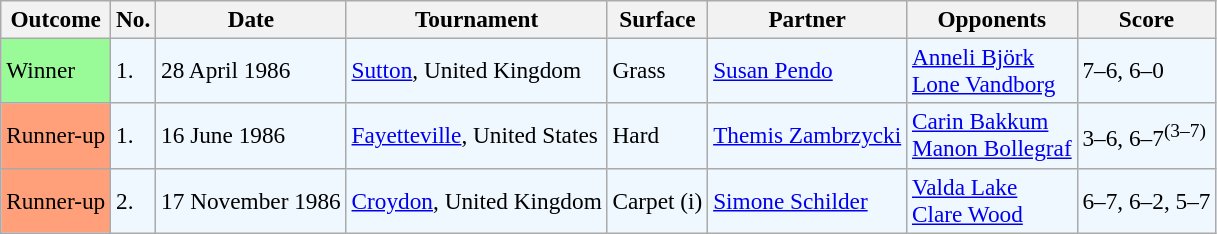<table class="sortable wikitable" style=font-size:97%>
<tr>
<th>Outcome</th>
<th>No.</th>
<th>Date</th>
<th>Tournament</th>
<th>Surface</th>
<th>Partner</th>
<th>Opponents</th>
<th>Score</th>
</tr>
<tr style="background:#f0f8ff;">
<td style="background:#98fb98;">Winner</td>
<td>1.</td>
<td>28 April 1986</td>
<td><a href='#'>Sutton</a>, United Kingdom</td>
<td>Grass</td>
<td> <a href='#'>Susan Pendo</a></td>
<td> <a href='#'>Anneli Björk</a> <br>  <a href='#'>Lone Vandborg</a></td>
<td>7–6, 6–0</td>
</tr>
<tr style="background:#f0f8ff;">
<td style="background:#ffa07a;">Runner-up</td>
<td>1.</td>
<td>16 June 1986</td>
<td><a href='#'>Fayetteville</a>, United States</td>
<td>Hard</td>
<td> <a href='#'>Themis Zambrzycki</a></td>
<td> <a href='#'>Carin Bakkum</a> <br>  <a href='#'>Manon Bollegraf</a></td>
<td>3–6, 6–7<sup>(3–7)</sup></td>
</tr>
<tr style="background:#f0f8ff;">
<td style="background:#ffa07a;">Runner-up</td>
<td>2.</td>
<td>17 November 1986</td>
<td><a href='#'>Croydon</a>, United Kingdom</td>
<td>Carpet (i)</td>
<td> <a href='#'>Simone Schilder</a></td>
<td> <a href='#'>Valda Lake</a> <br>  <a href='#'>Clare Wood</a></td>
<td>6–7, 6–2, 5–7</td>
</tr>
</table>
